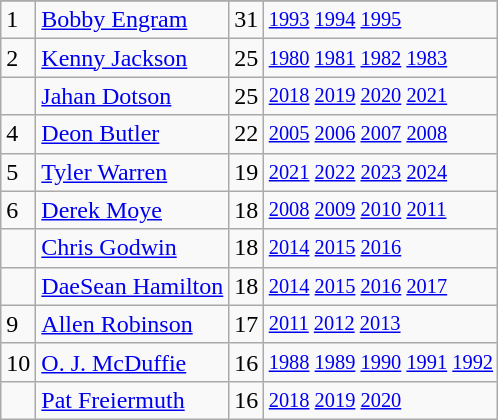<table class="wikitable">
<tr>
</tr>
<tr>
<td>1</td>
<td><a href='#'>Bobby Engram</a></td>
<td>31</td>
<td style="font-size:85%;"><a href='#'>1993</a> <a href='#'>1994</a> <a href='#'>1995</a></td>
</tr>
<tr>
<td>2</td>
<td><a href='#'>Kenny Jackson</a></td>
<td>25</td>
<td style="font-size:85%;"><a href='#'>1980</a> <a href='#'>1981</a> <a href='#'>1982</a> <a href='#'>1983</a></td>
</tr>
<tr>
<td></td>
<td><a href='#'>Jahan Dotson</a></td>
<td>25</td>
<td style="font-size:85%;"><a href='#'>2018</a> <a href='#'>2019</a> <a href='#'>2020</a> <a href='#'>2021</a></td>
</tr>
<tr>
<td>4</td>
<td><a href='#'>Deon Butler</a></td>
<td>22</td>
<td style="font-size:85%;"><a href='#'>2005</a> <a href='#'>2006</a> <a href='#'>2007</a> <a href='#'>2008</a></td>
</tr>
<tr>
<td>5</td>
<td><a href='#'>Tyler Warren</a></td>
<td>19</td>
<td style="font-size:85%;"><a href='#'>2021</a> <a href='#'>2022</a> <a href='#'>2023</a> <a href='#'>2024</a></td>
</tr>
<tr>
<td>6</td>
<td><a href='#'>Derek Moye</a></td>
<td>18</td>
<td style="font-size:85%;"><a href='#'>2008</a> <a href='#'>2009</a> <a href='#'>2010</a> <a href='#'>2011</a></td>
</tr>
<tr>
<td></td>
<td><a href='#'>Chris Godwin</a></td>
<td>18</td>
<td style="font-size:85%;"><a href='#'>2014</a> <a href='#'>2015</a> <a href='#'>2016</a></td>
</tr>
<tr>
<td></td>
<td><a href='#'>DaeSean Hamilton</a></td>
<td>18</td>
<td style="font-size:85%;"><a href='#'>2014</a> <a href='#'>2015</a> <a href='#'>2016</a> <a href='#'>2017</a></td>
</tr>
<tr>
<td>9</td>
<td><a href='#'>Allen Robinson</a></td>
<td>17</td>
<td style="font-size:85%;"><a href='#'>2011</a> <a href='#'>2012</a> <a href='#'>2013</a></td>
</tr>
<tr>
<td>10</td>
<td><a href='#'>O. J. McDuffie</a></td>
<td>16</td>
<td style="font-size:85%;"><a href='#'>1988</a> <a href='#'>1989</a> <a href='#'>1990</a> <a href='#'>1991</a> <a href='#'>1992</a></td>
</tr>
<tr>
<td></td>
<td><a href='#'>Pat Freiermuth</a></td>
<td>16</td>
<td style="font-size:85%;"><a href='#'>2018</a> <a href='#'>2019</a> <a href='#'>2020</a></td>
</tr>
</table>
